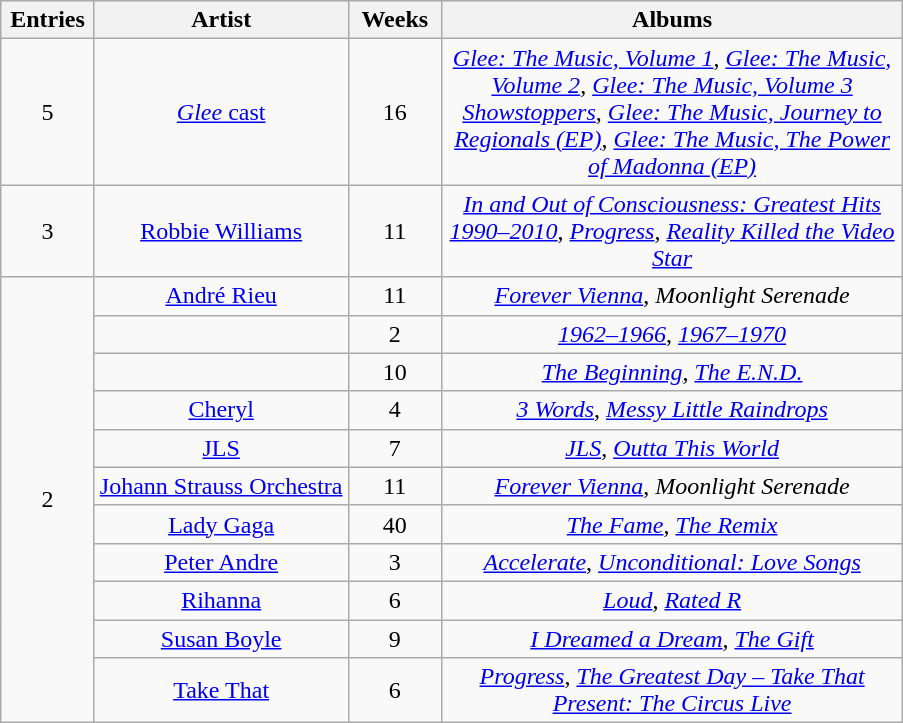<table class="wikitable sortable" style="text-align: center;">
<tr>
<th scope="col" style="width:55px;" data-sort-type="number">Entries</th>
<th scope="col" style="text-align:center;">Artist</th>
<th scope="col" style="width:55px;" data-sort-type="number">Weeks</th>
<th scope="col" style="width:300px;">Albums</th>
</tr>
<tr>
<td rowspan="1">5</td>
<td><a href='#'><em>Glee</em> cast</a></td>
<td>16</td>
<td><em><a href='#'>Glee: The Music, Volume 1</a></em>, <em><a href='#'>Glee: The Music, Volume 2</a></em>, <em><a href='#'>Glee: The Music, Volume 3 Showstoppers</a></em>, <em><a href='#'>Glee: The Music, Journey to Regionals (EP)</a></em>, <em><a href='#'>Glee: The Music, The Power of Madonna (EP)</a></em></td>
</tr>
<tr>
<td rowspan="1">3</td>
<td><a href='#'>Robbie Williams</a></td>
<td>11</td>
<td><em><a href='#'>In and Out of Consciousness: Greatest Hits 1990–2010</a></em>, <em><a href='#'>Progress</a></em>, <em><a href='#'>Reality Killed the Video Star</a></em></td>
</tr>
<tr>
<td rowspan="11">2</td>
<td><a href='#'>André Rieu</a></td>
<td>11</td>
<td><em><a href='#'>Forever Vienna</a></em>, <em>Moonlight Serenade</em></td>
</tr>
<tr>
<td></td>
<td>2</td>
<td><em><a href='#'>1962–1966</a></em>, <em><a href='#'>1967–1970</a></em></td>
</tr>
<tr>
<td></td>
<td>10</td>
<td><em><a href='#'>The Beginning</a></em>, <em><a href='#'>The E.N.D.</a></em></td>
</tr>
<tr>
<td><a href='#'>Cheryl</a></td>
<td>4</td>
<td><em><a href='#'>3 Words</a></em>, <em><a href='#'>Messy Little Raindrops</a></em></td>
</tr>
<tr>
<td><a href='#'>JLS</a></td>
<td>7</td>
<td><em><a href='#'>JLS</a></em>, <em><a href='#'>Outta This World</a></em></td>
</tr>
<tr>
<td><a href='#'>Johann Strauss Orchestra</a></td>
<td>11</td>
<td><em><a href='#'>Forever Vienna</a></em>, <em>Moonlight Serenade</em></td>
</tr>
<tr>
<td><a href='#'>Lady Gaga</a></td>
<td>40</td>
<td><em><a href='#'>The Fame</a></em>, <em><a href='#'>The Remix</a></em></td>
</tr>
<tr>
<td><a href='#'>Peter Andre</a></td>
<td>3</td>
<td><em><a href='#'>Accelerate</a></em>, <em><a href='#'>Unconditional: Love Songs</a></em></td>
</tr>
<tr>
<td><a href='#'>Rihanna</a></td>
<td>6</td>
<td><em><a href='#'>Loud</a></em>, <em><a href='#'>Rated R</a></em></td>
</tr>
<tr>
<td><a href='#'>Susan Boyle</a></td>
<td>9</td>
<td><em><a href='#'>I Dreamed a Dream</a></em>, <em><a href='#'>The Gift</a></em></td>
</tr>
<tr>
<td><a href='#'>Take That</a></td>
<td>6</td>
<td><em><a href='#'>Progress</a></em>, <em><a href='#'>The Greatest Day – Take That Present: The Circus Live</a></em></td>
</tr>
</table>
